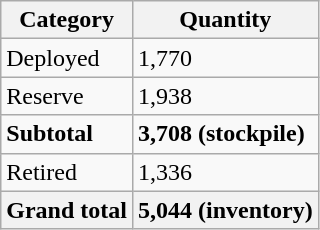<table class="wikitable">
<tr>
<th>Category</th>
<th>Quantity</th>
</tr>
<tr>
<td>Deployed</td>
<td>1,770</td>
</tr>
<tr>
<td>Reserve</td>
<td>1,938</td>
</tr>
<tr>
<td><strong>Subtotal</strong></td>
<td><strong>3,708 (stockpile)</strong></td>
</tr>
<tr>
<td>Retired</td>
<td>1,336</td>
</tr>
<tr>
<th>Grand total</th>
<th>5,044 (inventory)</th>
</tr>
</table>
